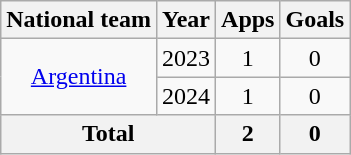<table class="wikitable" style="text-align:center">
<tr>
<th>National team</th>
<th>Year</th>
<th>Apps</th>
<th>Goals</th>
</tr>
<tr>
<td rowspan="2"><a href='#'>Argentina</a></td>
<td>2023</td>
<td>1</td>
<td>0</td>
</tr>
<tr>
<td>2024</td>
<td>1</td>
<td>0</td>
</tr>
<tr>
<th colspan="2">Total</th>
<th>2</th>
<th>0</th>
</tr>
</table>
